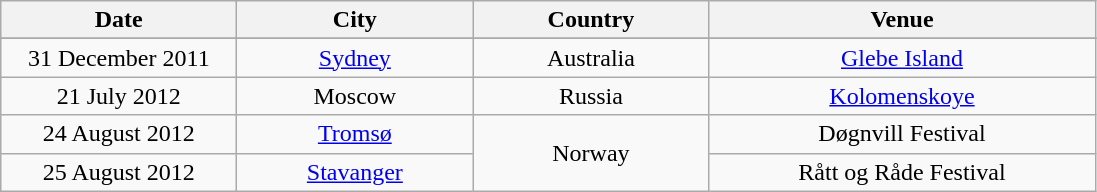<table class="wikitable" style="text-align:center">
<tr>
<th style="width:150px;">Date</th>
<th style="width:150px;">City</th>
<th style="width:150px;">Country</th>
<th style="width:250px;">Venue</th>
</tr>
<tr bgcolor="#DDDDDD">
</tr>
<tr>
<td>31 December 2011</td>
<td><a href='#'>Sydney</a></td>
<td>Australia</td>
<td><a href='#'>Glebe Island</a></td>
</tr>
<tr>
<td>21 July 2012</td>
<td>Moscow</td>
<td>Russia</td>
<td><a href='#'>Kolomenskoye</a></td>
</tr>
<tr>
<td>24 August 2012</td>
<td><a href='#'>Tromsø</a></td>
<td rowspan="2">Norway</td>
<td>Døgnvill Festival</td>
</tr>
<tr>
<td>25 August 2012</td>
<td><a href='#'>Stavanger</a></td>
<td>Rått og Råde Festival</td>
</tr>
</table>
